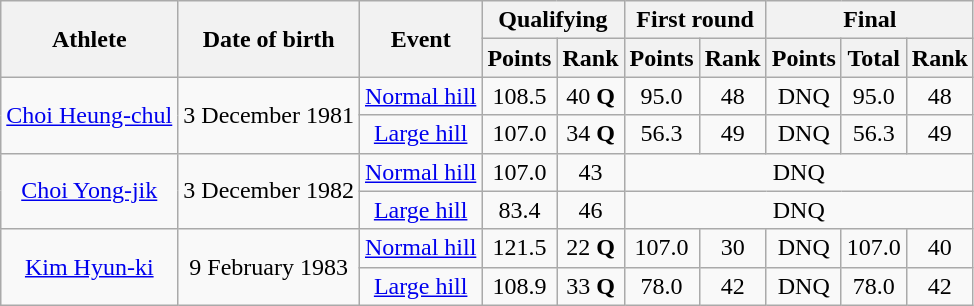<table class="wikitable" style="text-align:center">
<tr>
<th rowspan="2">Athlete</th>
<th rowspan="2">Date of birth</th>
<th rowspan="2">Event</th>
<th colspan="2">Qualifying</th>
<th colspan="2">First round</th>
<th colspan="3">Final</th>
</tr>
<tr>
<th>Points</th>
<th>Rank</th>
<th>Points</th>
<th>Rank</th>
<th>Points</th>
<th>Total</th>
<th>Rank</th>
</tr>
<tr>
<td rowspan=2><a href='#'>Choi Heung-chul</a></td>
<td rowspan=2>3 December 1981</td>
<td><a href='#'>Normal hill</a></td>
<td>108.5</td>
<td>40 <strong>Q</strong></td>
<td>95.0</td>
<td>48</td>
<td>DNQ</td>
<td>95.0</td>
<td>48</td>
</tr>
<tr>
<td><a href='#'>Large hill</a></td>
<td>107.0</td>
<td>34 <strong>Q</strong></td>
<td>56.3</td>
<td>49</td>
<td>DNQ</td>
<td>56.3</td>
<td>49</td>
</tr>
<tr>
<td rowspan=2><a href='#'>Choi Yong-jik</a></td>
<td rowspan=2>3 December 1982</td>
<td><a href='#'>Normal hill</a></td>
<td>107.0</td>
<td>43</td>
<td colspan=5>DNQ</td>
</tr>
<tr>
<td><a href='#'>Large hill</a></td>
<td>83.4</td>
<td>46</td>
<td colspan=5>DNQ</td>
</tr>
<tr>
<td rowspan=2><a href='#'>Kim Hyun-ki</a></td>
<td rowspan=2>9 February 1983</td>
<td><a href='#'>Normal hill</a></td>
<td>121.5</td>
<td>22 <strong>Q</strong></td>
<td>107.0</td>
<td>30</td>
<td>DNQ</td>
<td>107.0</td>
<td>40</td>
</tr>
<tr>
<td><a href='#'>Large hill</a></td>
<td>108.9</td>
<td>33 <strong>Q</strong></td>
<td>78.0</td>
<td>42</td>
<td>DNQ</td>
<td>78.0</td>
<td>42</td>
</tr>
</table>
